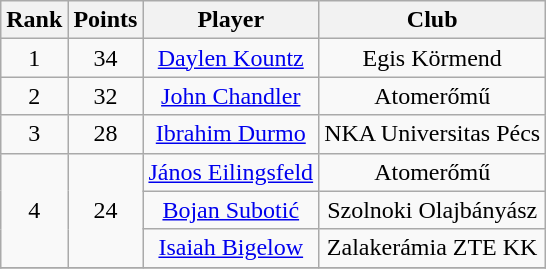<table class="wikitable sortable" style="text-align:center">
<tr>
<th>Rank</th>
<th>Points</th>
<th>Player</th>
<th>Club</th>
</tr>
<tr>
<td>1</td>
<td>34</td>
<td><a href='#'>Daylen Kountz</a></td>
<td>Egis Körmend</td>
</tr>
<tr>
<td>2</td>
<td>32</td>
<td><a href='#'>John Chandler</a></td>
<td>Atomerőmű</td>
</tr>
<tr>
<td>3</td>
<td>28</td>
<td><a href='#'>Ibrahim Durmo</a></td>
<td>NKA Universitas Pécs</td>
</tr>
<tr>
<td rowspan="3">4</td>
<td rowspan="3">24</td>
<td><a href='#'>János Eilingsfeld</a></td>
<td>Atomerőmű</td>
</tr>
<tr>
<td><a href='#'>Bojan Subotić</a></td>
<td>Szolnoki Olajbányász</td>
</tr>
<tr>
<td><a href='#'>Isaiah Bigelow</a></td>
<td>Zalakerámia ZTE KK</td>
</tr>
<tr>
</tr>
</table>
